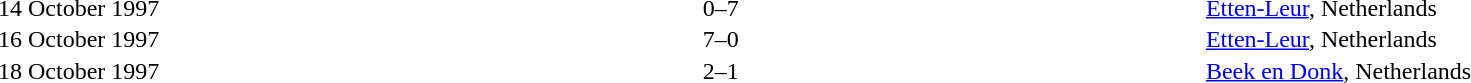<table cellspacing=1 width=85%>
<tr>
<th width=15%></th>
<th width=25%></th>
<th width=10%></th>
<th width=25%></th>
<th width=25%></th>
</tr>
<tr>
<td>14 October 1997</td>
<td align=right></td>
<td align=center>0–7</td>
<td></td>
<td><a href='#'>Etten-Leur</a>, Netherlands</td>
</tr>
<tr>
<td>16 October 1997</td>
<td align=right></td>
<td align=center>7–0</td>
<td></td>
<td><a href='#'>Etten-Leur</a>, Netherlands</td>
</tr>
<tr>
<td>18 October 1997</td>
<td align=right></td>
<td align=center>2–1</td>
<td></td>
<td><a href='#'>Beek en Donk</a>, Netherlands</td>
</tr>
</table>
